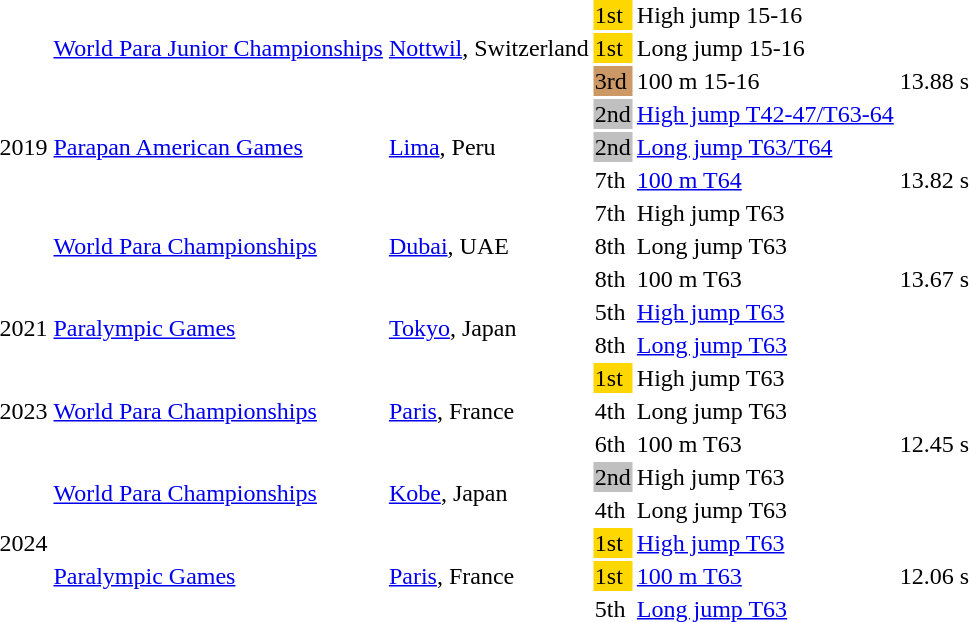<table>
<tr>
<td rowspan=9>2019</td>
<td rowspan=3><a href='#'>World Para Junior Championships</a></td>
<td rowspan=3><a href='#'>Nottwil</a>, Switzerland</td>
<td bgcolor=gold>1st</td>
<td>High jump 15-16</td>
<td></td>
<td></td>
</tr>
<tr>
<td bgcolor=gold>1st</td>
<td>Long jump 15-16</td>
<td></td>
<td></td>
</tr>
<tr>
<td bgcolor=cc9966>3rd</td>
<td>100 m 15-16</td>
<td>13.88 s</td>
<td></td>
</tr>
<tr>
<td rowspan=3><a href='#'>Parapan American Games</a></td>
<td rowspan=3><a href='#'>Lima</a>, Peru</td>
<td bgcolor=silver>2nd</td>
<td><a href='#'>High jump T42-47/T63-64</a></td>
<td></td>
<td></td>
</tr>
<tr>
<td bgcolor=silver>2nd</td>
<td><a href='#'>Long jump T63/T64</a></td>
<td></td>
<td></td>
</tr>
<tr>
<td>7th</td>
<td><a href='#'>100 m T64</a></td>
<td>13.82 s</td>
<td></td>
</tr>
<tr>
<td rowspan=3><a href='#'>World Para Championships</a></td>
<td rowspan=3><a href='#'>Dubai</a>, UAE</td>
<td>7th</td>
<td>High jump T63</td>
<td></td>
<td></td>
</tr>
<tr>
<td>8th</td>
<td>Long jump T63</td>
<td></td>
<td></td>
</tr>
<tr>
<td>8th</td>
<td>100 m T63</td>
<td>13.67 s</td>
<td></td>
</tr>
<tr>
<td rowspan=2>2021</td>
<td rowspan=2><a href='#'>Paralympic Games</a></td>
<td rowspan=2><a href='#'>Tokyo</a>, Japan</td>
<td>5th</td>
<td><a href='#'>High jump T63</a></td>
<td></td>
<td></td>
</tr>
<tr>
<td>8th</td>
<td><a href='#'>Long jump T63</a></td>
<td></td>
<td></td>
</tr>
<tr>
<td rowspan=3>2023</td>
<td rowspan=3><a href='#'>World Para Championships</a></td>
<td rowspan=3><a href='#'>Paris</a>, France</td>
<td bgcolor=gold>1st</td>
<td>High jump T63</td>
<td></td>
<td></td>
</tr>
<tr>
<td>4th</td>
<td>Long jump T63</td>
<td></td>
<td></td>
</tr>
<tr>
<td>6th</td>
<td>100 m T63</td>
<td>12.45 s</td>
<td></td>
</tr>
<tr>
<td rowspan=5>2024</td>
<td rowspan=2><a href='#'>World Para Championships</a></td>
<td rowspan=2><a href='#'>Kobe</a>, Japan</td>
<td bgcolor=silver>2nd</td>
<td>High jump T63</td>
<td></td>
<td></td>
</tr>
<tr>
<td>4th</td>
<td>Long jump T63</td>
<td></td>
<td></td>
</tr>
<tr>
<td rowspan=3><a href='#'>Paralympic Games</a></td>
<td rowspan=3><a href='#'>Paris</a>, France</td>
<td bgcolor=gold>1st</td>
<td><a href='#'>High jump T63</a></td>
<td></td>
<td>   </td>
</tr>
<tr>
<td bgcolor=gold>1st</td>
<td><a href='#'>100 m T63</a></td>
<td>12.06 s</td>
<td></td>
</tr>
<tr>
<td>5th</td>
<td><a href='#'>Long jump T63</a></td>
<td></td>
<td></td>
</tr>
<tr>
</tr>
</table>
